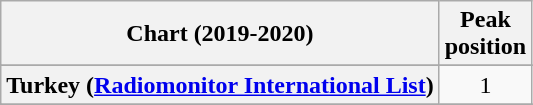<table class="wikitable sortable plainrowheaders" style="text-align:center">
<tr>
<th scope="col">Chart (2019-2020)</th>
<th scope="col">Peak<br>position</th>
</tr>
<tr>
</tr>
<tr>
</tr>
<tr>
</tr>
<tr>
</tr>
<tr>
</tr>
<tr>
</tr>
<tr>
</tr>
<tr>
</tr>
<tr>
</tr>
<tr>
<th scope="row">Turkey (<a href='#'>Radiomonitor International List</a>)</th>
<td>1</td>
</tr>
<tr>
</tr>
<tr>
</tr>
<tr>
</tr>
<tr>
</tr>
<tr>
</tr>
<tr>
</tr>
</table>
